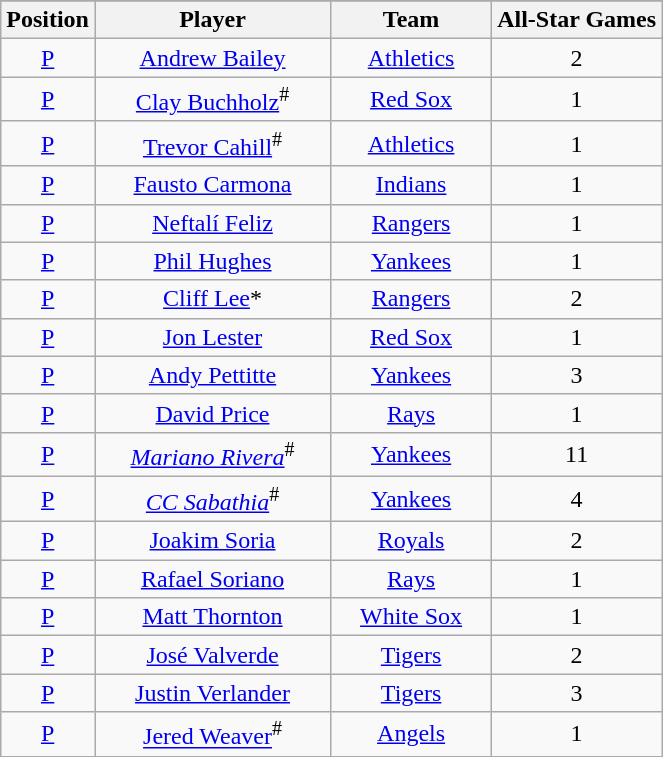<table class="wikitable" style="text-align:center;">
<tr>
</tr>
<tr>
<th>Position</th>
<th style="width:150px;">Player</th>
<th style="width:100px;">Team</th>
<th>All-Star Games</th>
</tr>
<tr>
<td><a href='#'>P</a></td>
<td><a href='#'>Andrew Bailey</a></td>
<td><a href='#'>Athletics</a></td>
<td>2</td>
</tr>
<tr>
<td><a href='#'>P</a></td>
<td><a href='#'>Clay Buchholz</a><sup>#</sup></td>
<td><a href='#'>Red Sox</a></td>
<td>1</td>
</tr>
<tr>
<td><a href='#'>P</a></td>
<td><a href='#'>Trevor Cahill</a><sup>#</sup></td>
<td><a href='#'>Athletics</a></td>
<td>1</td>
</tr>
<tr>
<td><a href='#'>P</a></td>
<td><a href='#'>Fausto Carmona</a></td>
<td><a href='#'>Indians</a></td>
<td>1</td>
</tr>
<tr>
<td><a href='#'>P</a></td>
<td><a href='#'>Neftalí Feliz</a></td>
<td><a href='#'>Rangers</a></td>
<td>1</td>
</tr>
<tr>
<td><a href='#'>P</a></td>
<td><a href='#'>Phil Hughes</a></td>
<td><a href='#'>Yankees</a></td>
<td>1</td>
</tr>
<tr>
<td><a href='#'>P</a></td>
<td><a href='#'>Cliff Lee</a>*</td>
<td><a href='#'>Rangers</a></td>
<td>2</td>
</tr>
<tr>
<td><a href='#'>P</a></td>
<td><a href='#'>Jon Lester</a></td>
<td><a href='#'>Red Sox</a></td>
<td>1</td>
</tr>
<tr>
<td><a href='#'>P</a></td>
<td><a href='#'>Andy Pettitte</a></td>
<td><a href='#'>Yankees</a></td>
<td>3</td>
</tr>
<tr>
<td><a href='#'>P</a></td>
<td><a href='#'>David Price</a></td>
<td><a href='#'>Rays</a></td>
<td>1</td>
</tr>
<tr>
<td><a href='#'>P</a></td>
<td><em><a href='#'>Mariano Rivera</a></em><sup>#</sup></td>
<td><a href='#'>Yankees</a></td>
<td>11</td>
</tr>
<tr>
<td><a href='#'>P</a></td>
<td><em><a href='#'>CC Sabathia</a></em><sup>#</sup></td>
<td><a href='#'>Yankees</a></td>
<td>4</td>
</tr>
<tr>
<td><a href='#'>P</a></td>
<td><a href='#'>Joakim Soria</a></td>
<td><a href='#'>Royals</a></td>
<td>2</td>
</tr>
<tr>
<td><a href='#'>P</a></td>
<td><a href='#'>Rafael Soriano</a></td>
<td><a href='#'>Rays</a></td>
<td>1</td>
</tr>
<tr>
<td><a href='#'>P</a></td>
<td><a href='#'>Matt Thornton</a></td>
<td><a href='#'>White Sox</a></td>
<td>1</td>
</tr>
<tr>
<td><a href='#'>P</a></td>
<td><a href='#'>José Valverde</a></td>
<td><a href='#'>Tigers</a></td>
<td>2</td>
</tr>
<tr>
<td><a href='#'>P</a></td>
<td><a href='#'>Justin Verlander</a></td>
<td><a href='#'>Tigers</a></td>
<td>3</td>
</tr>
<tr>
<td><a href='#'>P</a></td>
<td><a href='#'>Jered Weaver</a><sup>#</sup></td>
<td><a href='#'>Angels</a></td>
<td>1</td>
</tr>
</table>
